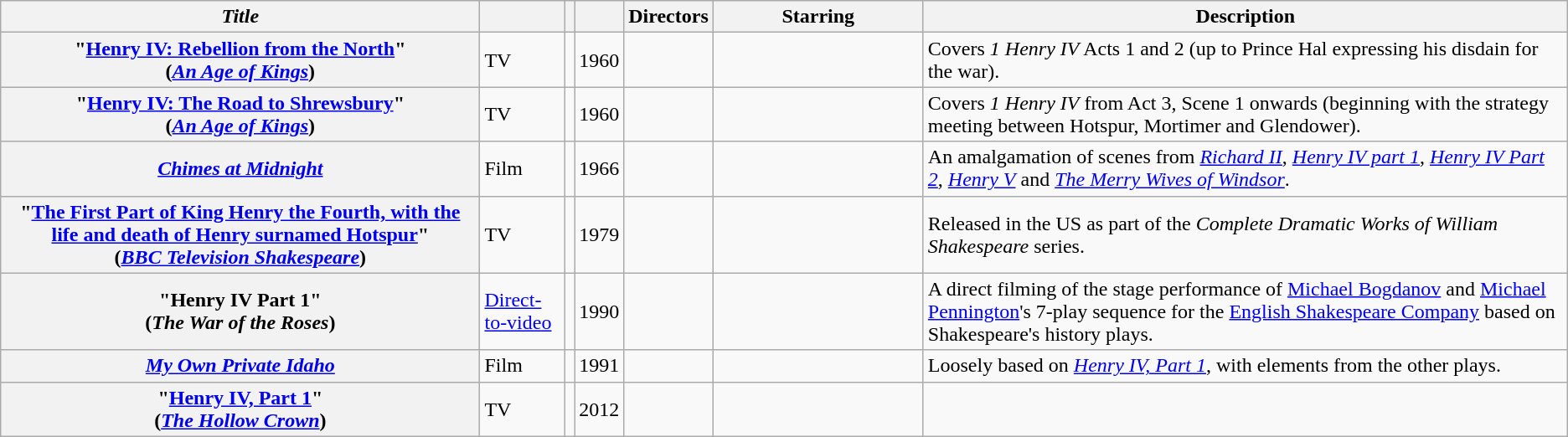<table class="wikitable sortable">
<tr>
<th scope="col"><em>Title</em></th>
<th scope="col"></th>
<th scope="col"></th>
<th scope="col"></th>
<th scope="col" class="unsortable">Directors</th>
<th scope="col" class="unsortable" style="min-width: 10em">Starring</th>
<th scope="col" class="unsortable" style="min-width: 15em">Description</th>
</tr>
<tr>
<th scope="row" style="white-space: nowrap">"<a href='#'>Henry IV: Rebellion from the North</a>"<br>(<em><a href='#'>An Age of Kings</a></em>)</th>
<td>TV</td>
<td></td>
<td>1960</td>
<td></td>
<td></td>
<td>Covers <em>1 Henry IV</em> Acts 1 and 2 (up to Prince Hal expressing his disdain for the war).</td>
</tr>
<tr>
<th scope="row" style="white-space: nowrap">"<a href='#'>Henry IV: The Road to Shrewsbury</a>"<br>(<em><a href='#'>An Age of Kings</a></em>)</th>
<td>TV</td>
<td></td>
<td>1960</td>
<td></td>
<td></td>
<td>Covers <em>1 Henry IV</em> from Act 3, Scene 1 onwards (beginning with the strategy meeting between Hotspur, Mortimer and Glendower).</td>
</tr>
<tr>
<th scope="row" style="white-space: nowrap"><em><a href='#'>Chimes at Midnight</a></em></th>
<td>Film</td>
<td></td>
<td>1966</td>
<td></td>
<td></td>
<td>An amalgamation of scenes from <a href='#'><em>Richard II</em></a>, <em><a href='#'>Henry IV part 1</a></em>, <em><a href='#'>Henry IV Part 2</a></em>, <em><a href='#'>Henry V</a></em> and <em><a href='#'>The Merry Wives of Windsor</a></em>.</td>
</tr>
<tr>
<th scope="row" style="white-space: normal">"<a href='#'>The First Part of King Henry the Fourth, with the life and death of Henry surnamed Hotspur</a>"<br>(<em><a href='#'>BBC Television Shakespeare</a></em>)</th>
<td>TV</td>
<td></td>
<td>1979</td>
<td></td>
<td></td>
<td>Released in the US as part of the <em>Complete Dramatic Works of William Shakespeare</em> series.</td>
</tr>
<tr>
<th scope="row" style="white-space: nowrap">"Henry IV Part 1"<br>(<em>The War of the Roses</em>)</th>
<td><a href='#'>Direct-to-video</a></td>
<td></td>
<td>1990</td>
<td></td>
<td></td>
<td>A direct filming of the stage performance of <a href='#'>Michael Bogdanov</a> and <a href='#'>Michael Pennington</a>'s 7-play sequence for the <a href='#'>English Shakespeare Company</a> based on Shakespeare's history plays.</td>
</tr>
<tr>
<th scope="row" style="white-space: nowrap"><em><a href='#'>My Own Private Idaho</a></em></th>
<td>Film</td>
<td></td>
<td>1991</td>
<td></td>
<td></td>
<td>Loosely based on <em><a href='#'>Henry IV, Part 1</a></em>, with elements from the other plays.</td>
</tr>
<tr>
<th scope="row" style="white-space: nowrap">"<a href='#'>Henry IV, Part 1</a>"<br>(<em><a href='#'>The Hollow Crown</a></em>)</th>
<td>TV</td>
<td></td>
<td>2012</td>
<td></td>
<td></td>
<td></td>
</tr>
</table>
